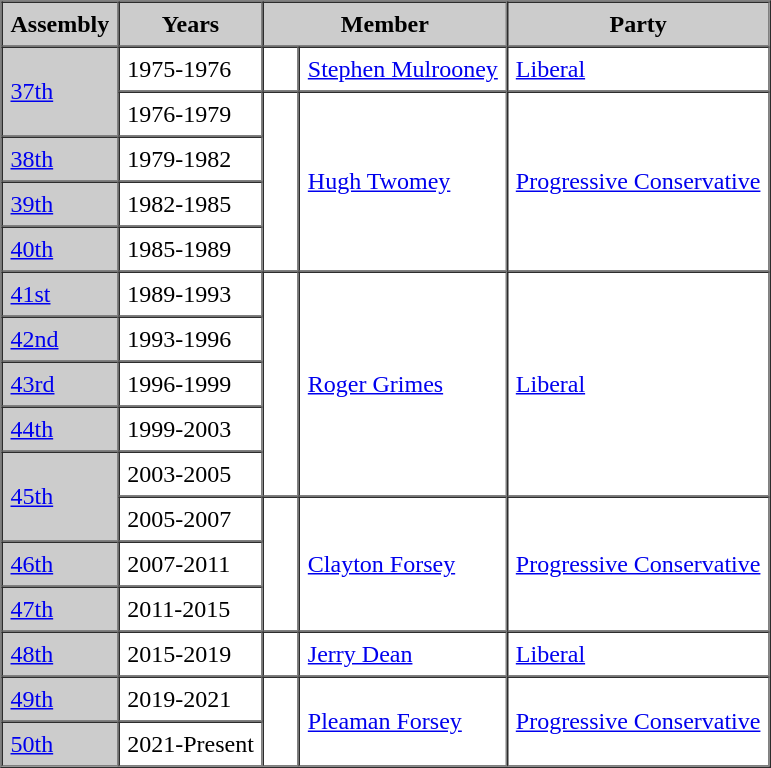<table border=1 cellpadding=5 cellspacing=0>
<tr bgcolor="CCCCCC">
<th>Assembly</th>
<th>Years</th>
<th colspan="2">Member</th>
<th>Party</th>
</tr>
<tr>
<td rowspan="2" bgcolor="CCCCCC"><a href='#'>37th</a></td>
<td>1975-1976</td>
<td>   </td>
<td><a href='#'>Stephen Mulrooney</a></td>
<td><a href='#'>Liberal</a></td>
</tr>
<tr>
<td>1976-1979</td>
<td rowspan="4"></td>
<td rowspan="4"><a href='#'>Hugh Twomey</a></td>
<td rowspan="4"><a href='#'>Progressive Conservative</a></td>
</tr>
<tr>
<td bgcolor="CCCCCC"><a href='#'>38th</a></td>
<td>1979-1982</td>
</tr>
<tr>
<td bgcolor="CCCCCC"><a href='#'>39th</a></td>
<td>1982-1985</td>
</tr>
<tr>
<td bgcolor="CCCCCC"><a href='#'>40th</a></td>
<td>1985-1989</td>
</tr>
<tr>
<td bgcolor="CCCCCC"><a href='#'>41st</a></td>
<td>1989-1993</td>
<td rowspan="5" >   </td>
<td rowspan="5"><a href='#'>Roger Grimes</a></td>
<td rowspan="5"><a href='#'>Liberal</a></td>
</tr>
<tr>
<td bgcolor="CCCCCC"><a href='#'>42nd</a></td>
<td>1993-1996</td>
</tr>
<tr>
<td bgcolor="CCCCCC"><a href='#'>43rd</a></td>
<td>1996-1999</td>
</tr>
<tr>
<td bgcolor="CCCCCC"><a href='#'>44th</a></td>
<td>1999-2003</td>
</tr>
<tr>
<td rowspan="2" bgcolor="CCCCCC"><a href='#'>45th</a></td>
<td>2003-2005</td>
</tr>
<tr>
<td>2005-2007</td>
<td rowspan="3"></td>
<td rowspan="3"><a href='#'>Clayton Forsey</a></td>
<td rowspan="3"><a href='#'>Progressive Conservative</a></td>
</tr>
<tr>
<td bgcolor="CCCCCC"><a href='#'>46th</a></td>
<td>2007-2011</td>
</tr>
<tr>
<td bgcolor="CCCCCC"><a href='#'>47th</a></td>
<td>2011-2015</td>
</tr>
<tr>
<td bgcolor="CCCCCC"><a href='#'>48th</a></td>
<td>2015-2019</td>
<td>   </td>
<td><a href='#'>Jerry Dean</a></td>
<td><a href='#'>Liberal</a></td>
</tr>
<tr>
<td bgcolor="CCCCCC"><a href='#'>49th</a></td>
<td>2019-2021</td>
<td rowspan="2" ></td>
<td rowspan="2"><a href='#'>Pleaman Forsey</a></td>
<td rowspan="2"><a href='#'>Progressive Conservative</a></td>
</tr>
<tr>
<td bgcolor="CCCCCC"><a href='#'>50th</a></td>
<td>2021-Present</td>
</tr>
</table>
